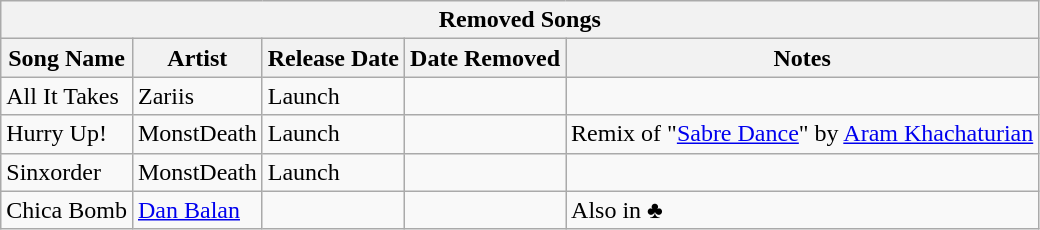<table role="presentation" class="wikitable sortable mw-collapsible mw-collapsed">
<tr>
<th colspan="5">Removed Songs</th>
</tr>
<tr>
<th>Song Name</th>
<th>Artist</th>
<th>Release Date</th>
<th>Date Removed</th>
<th>Notes</th>
</tr>
<tr>
<td>All It Takes</td>
<td>Zariis</td>
<td> Launch</td>
<td></td>
<td></td>
</tr>
<tr>
<td>Hurry Up!</td>
<td>MonstDeath</td>
<td> Launch</td>
<td></td>
<td>Remix of "<a href='#'>Sabre Dance</a>" by <a href='#'>Aram Khachaturian</a></td>
</tr>
<tr>
<td>Sinxorder</td>
<td>MonstDeath</td>
<td> Launch</td>
<td></td>
<td></td>
</tr>
<tr>
<td>Chica Bomb</td>
<td><a href='#'>Dan Balan</a></td>
<td></td>
<td></td>
<td>Also in ♣️</td>
</tr>
</table>
